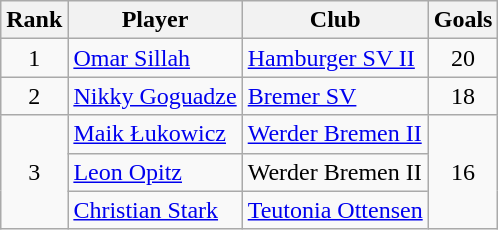<table class="wikitable" style="text-align:center">
<tr>
<th>Rank</th>
<th>Player</th>
<th>Club</th>
<th>Goals</th>
</tr>
<tr>
<td>1</td>
<td align="left"> <a href='#'>Omar Sillah</a></td>
<td align="left"><a href='#'>Hamburger SV II</a></td>
<td>20</td>
</tr>
<tr>
<td>2</td>
<td align="left"> <a href='#'>Nikky Goguadze</a></td>
<td align="left"><a href='#'>Bremer SV</a></td>
<td>18</td>
</tr>
<tr>
<td rowspan=3>3</td>
<td align="left"> <a href='#'>Maik Łukowicz</a></td>
<td align="left"><a href='#'>Werder Bremen II</a></td>
<td rowspan=3>16</td>
</tr>
<tr>
<td align="left"> <a href='#'>Leon Opitz</a></td>
<td align="left">Werder Bremen II</td>
</tr>
<tr>
<td align="left"> <a href='#'>Christian Stark</a></td>
<td align="left"><a href='#'>Teutonia Ottensen</a></td>
</tr>
</table>
